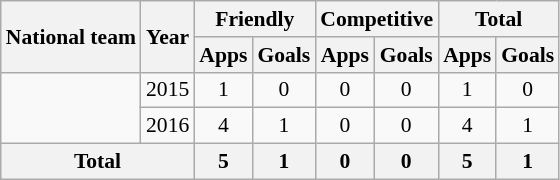<table class="wikitable" style="text-align:center; font-size:90%;">
<tr>
<th rowspan="2">National team</th>
<th rowspan="2">Year</th>
<th colspan="2">Friendly</th>
<th colspan="2">Competitive</th>
<th colspan="3">Total</th>
</tr>
<tr>
<th>Apps</th>
<th>Goals</th>
<th>Apps</th>
<th>Goals</th>
<th>Apps</th>
<th>Goals</th>
</tr>
<tr>
<td rowspan="2" align="left"></td>
<td>2015</td>
<td>1</td>
<td>0</td>
<td>0</td>
<td>0</td>
<td>1</td>
<td>0</td>
</tr>
<tr>
<td>2016</td>
<td>4</td>
<td>1</td>
<td>0</td>
<td>0</td>
<td>4</td>
<td>1</td>
</tr>
<tr>
<th colspan="2">Total</th>
<th>5</th>
<th>1</th>
<th>0</th>
<th>0</th>
<th>5</th>
<th>1</th>
</tr>
</table>
